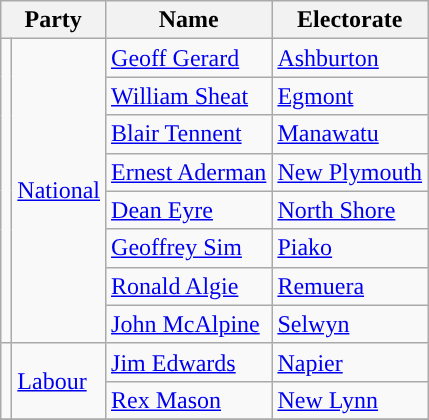<table class="wikitable">
<tr>
<th colspan=2>Party</th>
<th>Name</th>
<th>Electorate</th>
</tr>
<tr>
<td rowspan=8 style="background-color: "></td>
<td rowspan=8><a href='#'>National</a></td>
<td><a href='#'>Geoff Gerard</a></td>
<td><a href='#'>Ashburton</a></td>
</tr>
<tr>
<td><a href='#'>William Sheat</a></td>
<td><a href='#'>Egmont</a></td>
</tr>
<tr>
<td><a href='#'>Blair Tennent</a></td>
<td><a href='#'>Manawatu</a></td>
</tr>
<tr>
<td><a href='#'>Ernest Aderman</a></td>
<td><a href='#'>New Plymouth</a></td>
</tr>
<tr>
<td><a href='#'>Dean Eyre</a></td>
<td><a href='#'>North Shore</a></td>
</tr>
<tr>
<td><a href='#'>Geoffrey Sim</a></td>
<td><a href='#'>Piako</a></td>
</tr>
<tr>
<td><a href='#'>Ronald Algie</a></td>
<td><a href='#'>Remuera</a></td>
</tr>
<tr>
<td><a href='#'>John McAlpine</a></td>
<td><a href='#'>Selwyn</a></td>
</tr>
<tr>
<td rowspan=2 style="background-color: "></td>
<td rowspan=2><a href='#'>Labour</a></td>
<td><a href='#'>Jim Edwards</a></td>
<td><a href='#'>Napier</a></td>
</tr>
<tr>
<td><a href='#'>Rex Mason</a></td>
<td><a href='#'>New Lynn</a></td>
</tr>
<tr>
</tr>
</table>
